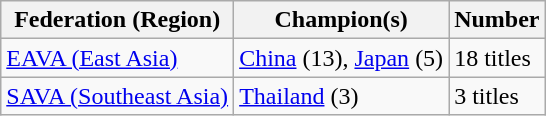<table class="wikitable">
<tr>
<th>Federation (Region)</th>
<th>Champion(s)</th>
<th>Number</th>
</tr>
<tr>
<td><a href='#'>EAVA (East Asia)</a></td>
<td><a href='#'>China</a> (13), <a href='#'>Japan</a> (5)</td>
<td>18 titles</td>
</tr>
<tr>
<td><a href='#'>SAVA (Southeast Asia)</a></td>
<td><a href='#'>Thailand</a> (3)</td>
<td>3 titles</td>
</tr>
</table>
